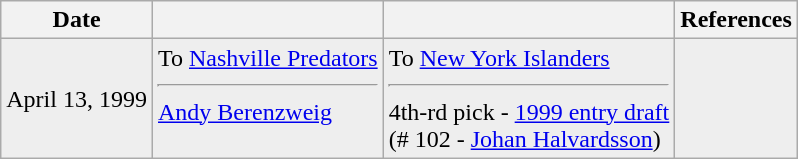<table class="wikitable">
<tr>
<th>Date</th>
<th></th>
<th></th>
<th>References</th>
</tr>
<tr bgcolor="#eeeeee">
<td>April 13, 1999</td>
<td valign="top">To <a href='#'>Nashville Predators</a><hr><a href='#'>Andy Berenzweig</a></td>
<td valign="top">To <a href='#'>New York Islanders</a><hr>4th-rd pick - <a href='#'>1999 entry draft</a><br>(# 102 - <a href='#'>Johan Halvardsson</a>)</td>
<td></td>
</tr>
</table>
